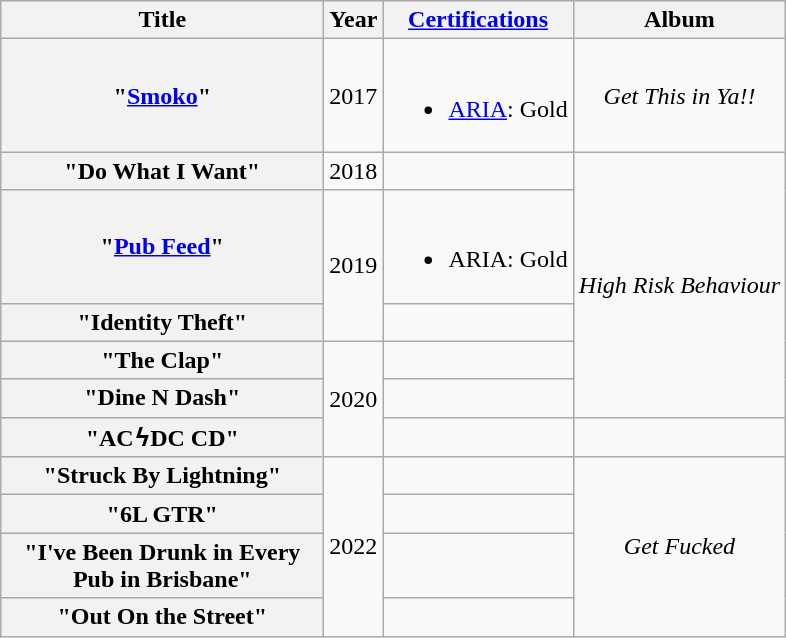<table class="wikitable plainrowheaders" style="text-align:center;">
<tr>
<th scope="col" style="width:13em;">Title</th>
<th scope="col" style="width:1em;">Year</th>
<th scope="col"><a href='#'>Certifications</a></th>
<th scope="col">Album</th>
</tr>
<tr>
<th scope="row">"<a href='#'>Smoko</a>"</th>
<td>2017</td>
<td><br><ul><li><a href='#'>ARIA</a>: Gold</li></ul></td>
<td><em>Get This in Ya!!</em></td>
</tr>
<tr>
<th scope="row">"Do What I Want"</th>
<td>2018</td>
<td></td>
<td rowspan="5"><em>High Risk Behaviour</em></td>
</tr>
<tr>
<th scope="row">"<a href='#'>Pub Feed</a>"</th>
<td rowspan="2">2019</td>
<td><br><ul><li>ARIA: Gold</li></ul></td>
</tr>
<tr>
<th scope="row">"Identity Theft"</th>
<td></td>
</tr>
<tr>
<th scope="row">"The Clap"</th>
<td rowspan="3">2020</td>
<td></td>
</tr>
<tr>
<th scope="row">"Dine N Dash"</th>
<td></td>
</tr>
<tr>
<th scope="row">"ACϟDC CD"</th>
<td></td>
<td></td>
</tr>
<tr>
<th scope="row">"Struck By Lightning"</th>
<td rowspan="4">2022</td>
<td></td>
<td rowspan="4"><em>Get Fucked</em></td>
</tr>
<tr>
<th scope="row">"6L GTR"</th>
<td></td>
</tr>
<tr>
<th scope="row">"I've Been Drunk in Every Pub in Brisbane"</th>
<td></td>
</tr>
<tr>
<th scope="row">"Out On the Street"</th>
<td></td>
</tr>
</table>
